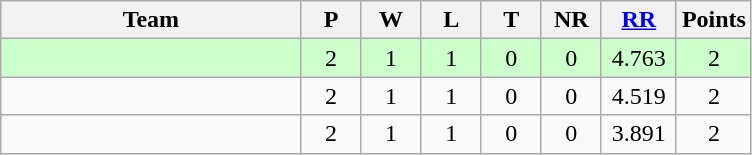<table class="wikitable" style="text-align: center;">
<tr>
<th style="width:40%;">Team</th>
<th style="width:8%;">P</th>
<th style="width:8%;">W</th>
<th style="width:8%;">L</th>
<th style="width:8%;">T</th>
<th style="width:8%;">NR</th>
<th style="width:10%;"><a href='#'>RR</a></th>
<th style="width:10%;">Points</th>
</tr>
<tr style="background:#cfc;">
<td align=left></td>
<td>2</td>
<td>1</td>
<td>1</td>
<td>0</td>
<td>0</td>
<td>4.763</td>
<td>2</td>
</tr>
<tr>
<td align=left></td>
<td>2</td>
<td>1</td>
<td>1</td>
<td>0</td>
<td>0</td>
<td>4.519</td>
<td>2</td>
</tr>
<tr>
<td align=left></td>
<td>2</td>
<td>1</td>
<td>1</td>
<td>0</td>
<td>0</td>
<td>3.891</td>
<td>2</td>
</tr>
</table>
